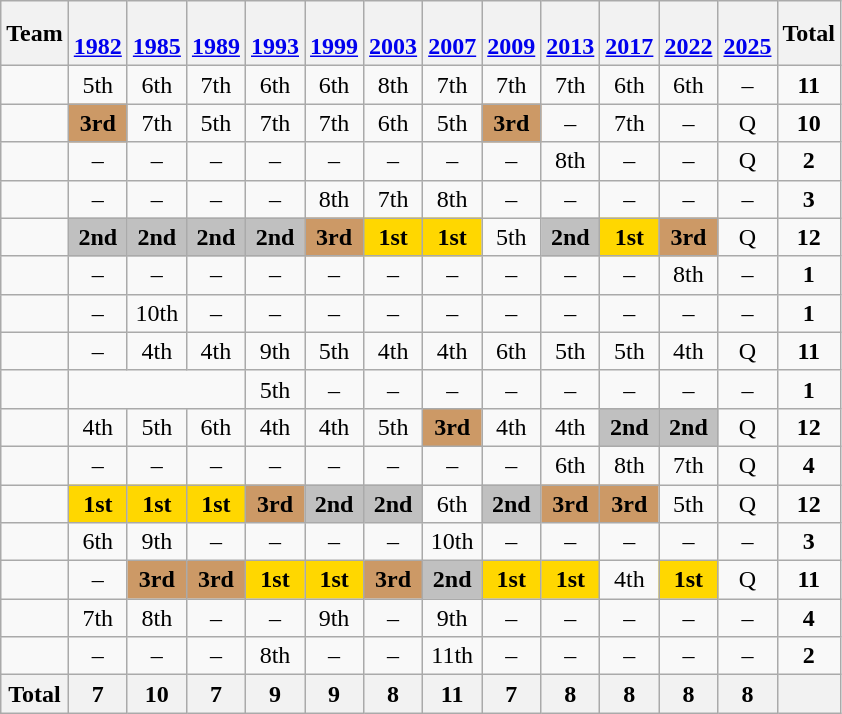<table class="wikitable" style="text-align:center">
<tr>
<th>Team</th>
<th><br><a href='#'>1982</a></th>
<th><br><a href='#'>1985</a></th>
<th><br><a href='#'>1989</a></th>
<th><br><a href='#'>1993</a></th>
<th><br><a href='#'>1999</a></th>
<th><br><a href='#'>2003</a></th>
<th><br><a href='#'>2007</a></th>
<th><br><a href='#'>2009</a></th>
<th><br><a href='#'>2013</a></th>
<th><br><a href='#'>2017</a></th>
<th><br><a href='#'>2022</a></th>
<th><br><a href='#'>2025</a></th>
<th>Total</th>
</tr>
<tr>
<td align=left></td>
<td>5th</td>
<td>6th</td>
<td>7th</td>
<td>6th</td>
<td>6th</td>
<td>8th</td>
<td>7th</td>
<td>7th</td>
<td>7th</td>
<td>6th</td>
<td>6th</td>
<td>–</td>
<td><strong>11</strong></td>
</tr>
<tr>
<td align=left></td>
<td bgcolor=cc9966><strong>3rd</strong></td>
<td>7th</td>
<td>5th</td>
<td>7th</td>
<td>7th</td>
<td>6th</td>
<td>5th</td>
<td bgcolor=cc9966><strong>3rd</strong></td>
<td>–</td>
<td>7th</td>
<td>–</td>
<td>Q</td>
<td><strong>10</strong></td>
</tr>
<tr>
<td align=left></td>
<td>–</td>
<td>–</td>
<td>–</td>
<td>–</td>
<td>–</td>
<td>–</td>
<td>–</td>
<td>–</td>
<td>8th</td>
<td>–</td>
<td>–</td>
<td>Q</td>
<td><strong>2</strong></td>
</tr>
<tr>
<td align=left></td>
<td>–</td>
<td>–</td>
<td>–</td>
<td>–</td>
<td>8th</td>
<td>7th</td>
<td>8th</td>
<td>–</td>
<td>–</td>
<td>–</td>
<td>–</td>
<td>–</td>
<td><strong>3</strong></td>
</tr>
<tr>
<td align=left></td>
<td bgcolor=silver><strong>2nd</strong></td>
<td bgcolor=silver><strong>2nd</strong></td>
<td bgcolor=silver><strong>2nd</strong></td>
<td bgcolor=silver><strong>2nd</strong></td>
<td bgcolor=cc9966><strong>3rd</strong></td>
<td bgcolor=gold><strong>1st</strong></td>
<td bgcolor=gold><strong>1st</strong></td>
<td>5th</td>
<td bgcolor=silver><strong>2nd</strong></td>
<td bgcolor=gold><strong>1st</strong></td>
<td bgcolor=cc9966><strong>3rd</strong></td>
<td>Q</td>
<td><strong>12</strong></td>
</tr>
<tr>
<td align=left></td>
<td>–</td>
<td>–</td>
<td>–</td>
<td>–</td>
<td>–</td>
<td>–</td>
<td>–</td>
<td>–</td>
<td>–</td>
<td>–</td>
<td>8th</td>
<td>–</td>
<td><strong>1</strong></td>
</tr>
<tr>
<td align=left></td>
<td>–</td>
<td>10th</td>
<td>–</td>
<td>–</td>
<td>–</td>
<td>–</td>
<td>–</td>
<td>–</td>
<td>–</td>
<td>–</td>
<td>–</td>
<td>–</td>
<td><strong>1</strong></td>
</tr>
<tr>
<td align=left></td>
<td>–</td>
<td>4th</td>
<td>4th</td>
<td>9th</td>
<td>5th</td>
<td>4th</td>
<td>4th</td>
<td>6th</td>
<td>5th</td>
<td>5th</td>
<td>4th</td>
<td>Q</td>
<td><strong>11</strong></td>
</tr>
<tr>
<td align=left></td>
<td colspan=3><em></em></td>
<td>5th</td>
<td>–</td>
<td>–</td>
<td>–</td>
<td>–</td>
<td>–</td>
<td>–</td>
<td>–</td>
<td>–</td>
<td><strong>1</strong></td>
</tr>
<tr>
<td align=left></td>
<td>4th</td>
<td>5th</td>
<td>6th</td>
<td>4th</td>
<td>4th</td>
<td>5th</td>
<td bgcolor=cc9966><strong>3rd</strong></td>
<td>4th</td>
<td>4th</td>
<td bgcolor=silver><strong>2nd</strong></td>
<td bgcolor=silver><strong>2nd</strong></td>
<td>Q</td>
<td><strong>12</strong></td>
</tr>
<tr>
<td align=left></td>
<td>–</td>
<td>–</td>
<td>–</td>
<td>–</td>
<td>–</td>
<td>–</td>
<td>–</td>
<td>–</td>
<td>6th</td>
<td>8th</td>
<td>7th</td>
<td>Q</td>
<td><strong>4</strong></td>
</tr>
<tr>
<td align=left></td>
<td bgcolor=gold><strong>1st</strong></td>
<td bgcolor=gold><strong>1st</strong></td>
<td bgcolor=gold><strong>1st</strong></td>
<td bgcolor=cc9966><strong>3rd</strong></td>
<td bgcolor=silver><strong>2nd</strong></td>
<td bgcolor=silver><strong>2nd</strong></td>
<td>6th</td>
<td bgcolor=silver><strong>2nd</strong></td>
<td bgcolor=cc9966><strong>3rd</strong></td>
<td bgcolor=cc9966><strong>3rd</strong></td>
<td>5th</td>
<td>Q</td>
<td><strong>12</strong></td>
</tr>
<tr>
<td align=left></td>
<td>6th</td>
<td>9th</td>
<td>–</td>
<td>–</td>
<td>–</td>
<td>–</td>
<td>10th</td>
<td>–</td>
<td>–</td>
<td>–</td>
<td>–</td>
<td>–</td>
<td><strong>3</strong></td>
</tr>
<tr>
<td align=left></td>
<td>–</td>
<td bgcolor=cc9966><strong>3rd</strong></td>
<td bgcolor=cc9966><strong>3rd</strong></td>
<td bgcolor=gold><strong>1st</strong></td>
<td bgcolor=gold><strong>1st</strong></td>
<td bgcolor=cc9966><strong>3rd</strong></td>
<td bgcolor=silver><strong>2nd</strong></td>
<td bgcolor=gold><strong>1st</strong></td>
<td bgcolor=gold><strong>1st</strong></td>
<td>4th</td>
<td bgcolor=gold><strong>1st</strong></td>
<td>Q</td>
<td><strong>11</strong></td>
</tr>
<tr>
<td align=left></td>
<td>7th</td>
<td>8th</td>
<td>–</td>
<td>–</td>
<td>9th</td>
<td>–</td>
<td>9th</td>
<td>–</td>
<td>–</td>
<td>–</td>
<td>–</td>
<td>–</td>
<td><strong>4</strong></td>
</tr>
<tr>
<td align=left></td>
<td>–</td>
<td>–</td>
<td>–</td>
<td>8th</td>
<td>–</td>
<td>–</td>
<td>11th</td>
<td>–</td>
<td>–</td>
<td>–</td>
<td>–</td>
<td>–</td>
<td><strong>2</strong></td>
</tr>
<tr>
<th>Total</th>
<th>7</th>
<th>10</th>
<th>7</th>
<th>9</th>
<th>9</th>
<th>8</th>
<th>11</th>
<th>7</th>
<th>8</th>
<th>8</th>
<th>8</th>
<th>8</th>
<th></th>
</tr>
</table>
